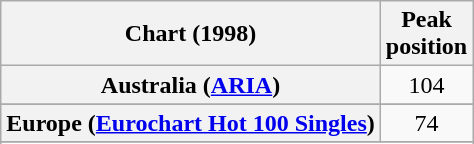<table class="wikitable sortable plainrowheaders" style="text-align:center">
<tr>
<th scope="col">Chart (1998)</th>
<th scope="col">Peak<br>position</th>
</tr>
<tr>
<th scope="row">Australia (<a href='#'>ARIA</a>)</th>
<td>104</td>
</tr>
<tr>
</tr>
<tr>
<th scope="row">Europe (<a href='#'>Eurochart Hot 100 Singles</a>)</th>
<td>74</td>
</tr>
<tr>
</tr>
<tr>
</tr>
<tr>
</tr>
<tr>
</tr>
<tr>
</tr>
</table>
